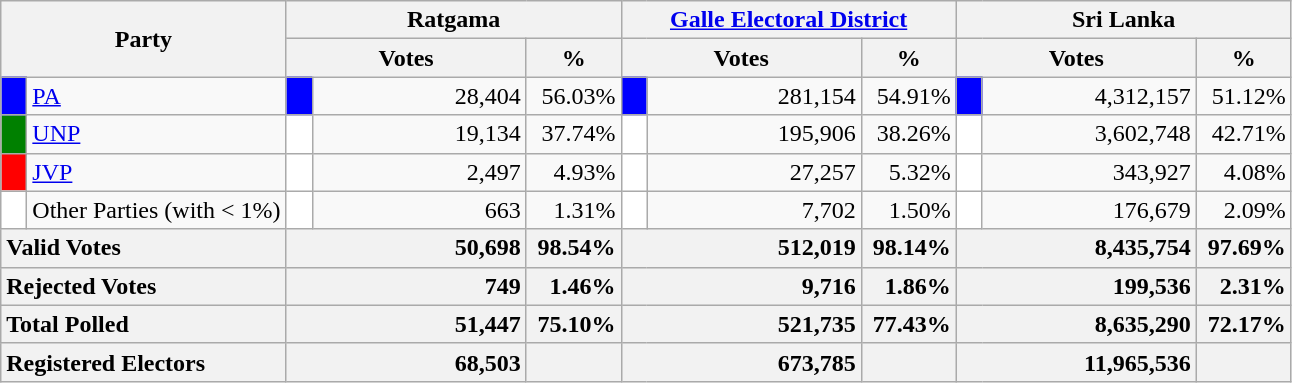<table class="wikitable">
<tr>
<th colspan="2" width="144px"rowspan="2">Party</th>
<th colspan="3" width="216px">Ratgama</th>
<th colspan="3" width="216px"><a href='#'>Galle Electoral District</a></th>
<th colspan="3" width="216px">Sri Lanka</th>
</tr>
<tr>
<th colspan="2" width="144px">Votes</th>
<th>%</th>
<th colspan="2" width="144px">Votes</th>
<th>%</th>
<th colspan="2" width="144px">Votes</th>
<th>%</th>
</tr>
<tr>
<td style="background-color:blue;" width="10px"></td>
<td style="text-align:left;"><a href='#'>PA</a></td>
<td style="background-color:blue;" width="10px"></td>
<td style="text-align:right;">28,404</td>
<td style="text-align:right;">56.03%</td>
<td style="background-color:blue;" width="10px"></td>
<td style="text-align:right;">281,154</td>
<td style="text-align:right;">54.91%</td>
<td style="background-color:blue;" width="10px"></td>
<td style="text-align:right;">4,312,157</td>
<td style="text-align:right;">51.12%</td>
</tr>
<tr>
<td style="background-color:green;" width="10px"></td>
<td style="text-align:left;"><a href='#'>UNP</a></td>
<td style="background-color:white;" width="10px"></td>
<td style="text-align:right;">19,134</td>
<td style="text-align:right;">37.74%</td>
<td style="background-color:white;" width="10px"></td>
<td style="text-align:right;">195,906</td>
<td style="text-align:right;">38.26%</td>
<td style="background-color:white;" width="10px"></td>
<td style="text-align:right;">3,602,748</td>
<td style="text-align:right;">42.71%</td>
</tr>
<tr>
<td style="background-color:red;" width="10px"></td>
<td style="text-align:left;"><a href='#'>JVP</a></td>
<td style="background-color:white;" width="10px"></td>
<td style="text-align:right;">2,497</td>
<td style="text-align:right;">4.93%</td>
<td style="background-color:white;" width="10px"></td>
<td style="text-align:right;">27,257</td>
<td style="text-align:right;">5.32%</td>
<td style="background-color:white;" width="10px"></td>
<td style="text-align:right;">343,927</td>
<td style="text-align:right;">4.08%</td>
</tr>
<tr>
<td style="background-color:white;" width="10px"></td>
<td style="text-align:left;">Other Parties (with < 1%)</td>
<td style="background-color:white;" width="10px"></td>
<td style="text-align:right;">663</td>
<td style="text-align:right;">1.31%</td>
<td style="background-color:white;" width="10px"></td>
<td style="text-align:right;">7,702</td>
<td style="text-align:right;">1.50%</td>
<td style="background-color:white;" width="10px"></td>
<td style="text-align:right;">176,679</td>
<td style="text-align:right;">2.09%</td>
</tr>
<tr>
<th colspan="2" width="144px"style="text-align:left;">Valid Votes</th>
<th style="text-align:right;"colspan="2" width="144px">50,698</th>
<th style="text-align:right;">98.54%</th>
<th style="text-align:right;"colspan="2" width="144px">512,019</th>
<th style="text-align:right;">98.14%</th>
<th style="text-align:right;"colspan="2" width="144px">8,435,754</th>
<th style="text-align:right;">97.69%</th>
</tr>
<tr>
<th colspan="2" width="144px"style="text-align:left;">Rejected Votes</th>
<th style="text-align:right;"colspan="2" width="144px">749</th>
<th style="text-align:right;">1.46%</th>
<th style="text-align:right;"colspan="2" width="144px">9,716</th>
<th style="text-align:right;">1.86%</th>
<th style="text-align:right;"colspan="2" width="144px">199,536</th>
<th style="text-align:right;">2.31%</th>
</tr>
<tr>
<th colspan="2" width="144px"style="text-align:left;">Total Polled</th>
<th style="text-align:right;"colspan="2" width="144px">51,447</th>
<th style="text-align:right;">75.10%</th>
<th style="text-align:right;"colspan="2" width="144px">521,735</th>
<th style="text-align:right;">77.43%</th>
<th style="text-align:right;"colspan="2" width="144px">8,635,290</th>
<th style="text-align:right;">72.17%</th>
</tr>
<tr>
<th colspan="2" width="144px"style="text-align:left;">Registered Electors</th>
<th style="text-align:right;"colspan="2" width="144px">68,503</th>
<th></th>
<th style="text-align:right;"colspan="2" width="144px">673,785</th>
<th></th>
<th style="text-align:right;"colspan="2" width="144px">11,965,536</th>
<th></th>
</tr>
</table>
